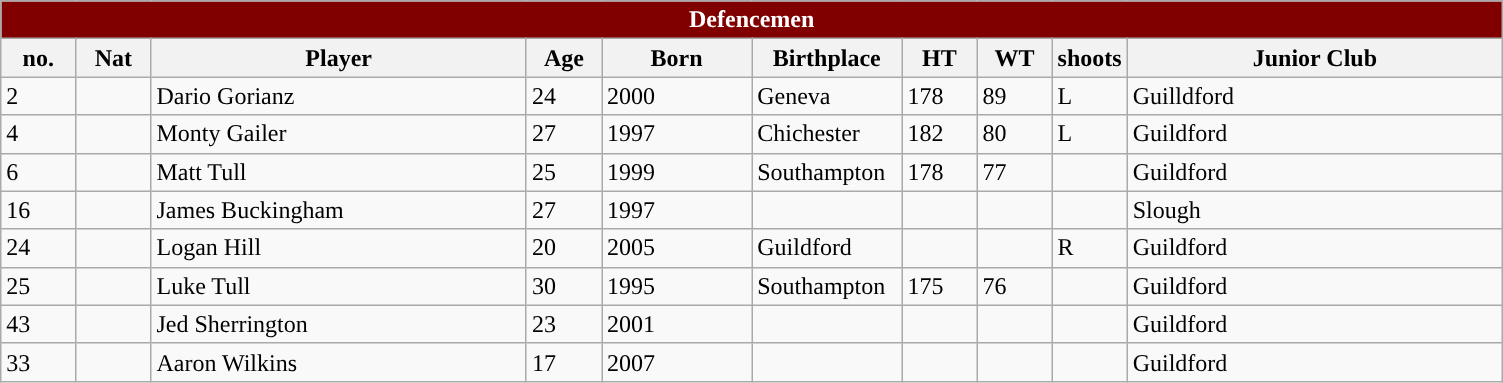<table class="wikitable">
<tr>
<th colspan="10" style="background:#800000; color:white;”">Defencemen</th>
</tr>
<tr>
<th width=5%>no.</th>
<th width=5%>Nat</th>
<th width=25%>Player</th>
<th width=5%>Age</th>
<th width=10%>Born</th>
<th width=10%>Birthplace</th>
<th width=5%>HT</th>
<th width=5%>WT</th>
<th width=5%>shoots</th>
<th width=25%>Junior Club</th>
</tr>
<tr>
<td>2</td>
<td></td>
<td>Dario Gorianz</td>
<td>24</td>
<td>2000</td>
<td>Geneva</td>
<td>178</td>
<td>89</td>
<td>L</td>
<td>Guilldford</td>
</tr>
<tr>
<td>4</td>
<td></td>
<td>Monty Gailer</td>
<td>27</td>
<td>1997</td>
<td>Chichester</td>
<td>182</td>
<td>80</td>
<td>L</td>
<td>Guildford</td>
</tr>
<tr>
<td>6</td>
<td></td>
<td>Matt Tull</td>
<td>25</td>
<td>1999</td>
<td>Southampton</td>
<td>178</td>
<td>77</td>
<td></td>
<td>Guildford</td>
</tr>
<tr>
<td>16</td>
<td></td>
<td>James Buckingham</td>
<td>27</td>
<td>1997</td>
<td></td>
<td></td>
<td></td>
<td></td>
<td>Slough</td>
</tr>
<tr>
<td>24</td>
<td></td>
<td>Logan Hill</td>
<td>20</td>
<td>2005</td>
<td>Guildford</td>
<td></td>
<td></td>
<td>R</td>
<td>Guildford</td>
</tr>
<tr>
<td>25</td>
<td></td>
<td>Luke Tull</td>
<td>30</td>
<td>1995</td>
<td>Southampton</td>
<td>175</td>
<td>76</td>
<td></td>
<td>Guildford</td>
</tr>
<tr>
<td>43</td>
<td></td>
<td>Jed Sherrington</td>
<td>23</td>
<td>2001</td>
<td></td>
<td></td>
<td></td>
<td></td>
<td>Guildford</td>
</tr>
<tr>
<td>33</td>
<td></td>
<td>Aaron Wilkins</td>
<td>17</td>
<td>2007</td>
<td></td>
<td></td>
<td></td>
<td></td>
<td>Guildford</td>
</tr>
</table>
